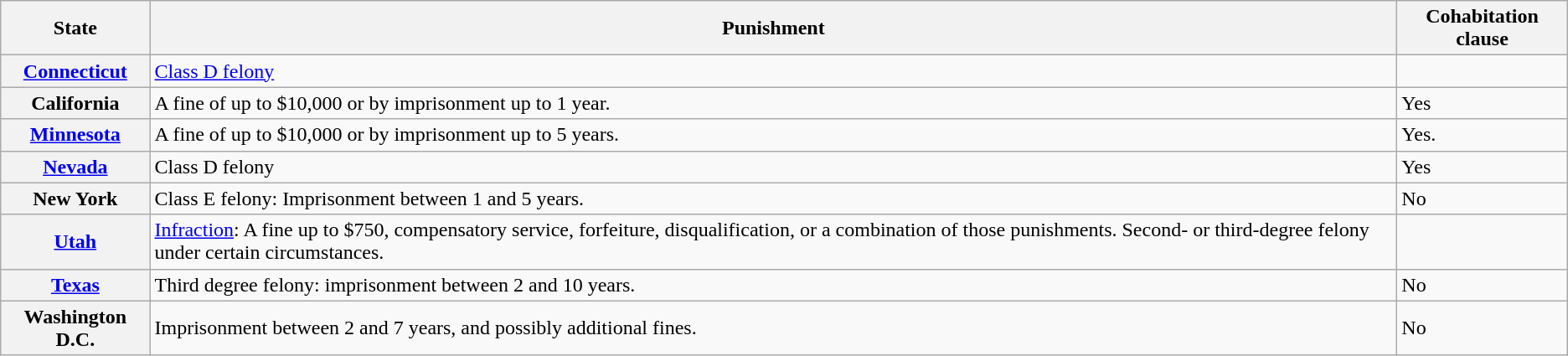<table class=wikitable>
<tr>
<th>State</th>
<th>Punishment</th>
<th>Cohabitation clause</th>
</tr>
<tr>
<th><a href='#'>Connecticut</a></th>
<td><a href='#'>Class D felony</a></td>
<td></td>
</tr>
<tr>
<th>California</th>
<td>A fine of up to $10,000 or by imprisonment up to 1 year.</td>
<td>Yes</td>
</tr>
<tr>
<th><a href='#'>Minnesota</a></th>
<td>A fine of up to $10,000 or by imprisonment up to 5 years.</td>
<td>Yes.</td>
</tr>
<tr>
<th><a href='#'>Nevada</a></th>
<td>Class D felony</td>
<td>Yes</td>
</tr>
<tr>
<th>New York</th>
<td>Class E felony: Imprisonment between 1 and 5 years.</td>
<td>No</td>
</tr>
<tr>
<th><a href='#'>Utah</a></th>
<td><a href='#'>Infraction</a>: A fine up to $750, compensatory service, forfeiture, disqualification, or a combination of those punishments. Second- or third-degree felony under certain circumstances.</td>
<td></td>
</tr>
<tr>
<th><a href='#'>Texas</a></th>
<td>Third degree felony: imprisonment  between 2 and 10 years.</td>
<td>No</td>
</tr>
<tr>
<th>Washington D.C.</th>
<td>Imprisonment between 2 and 7 years, and possibly additional fines.</td>
<td>No</td>
</tr>
</table>
